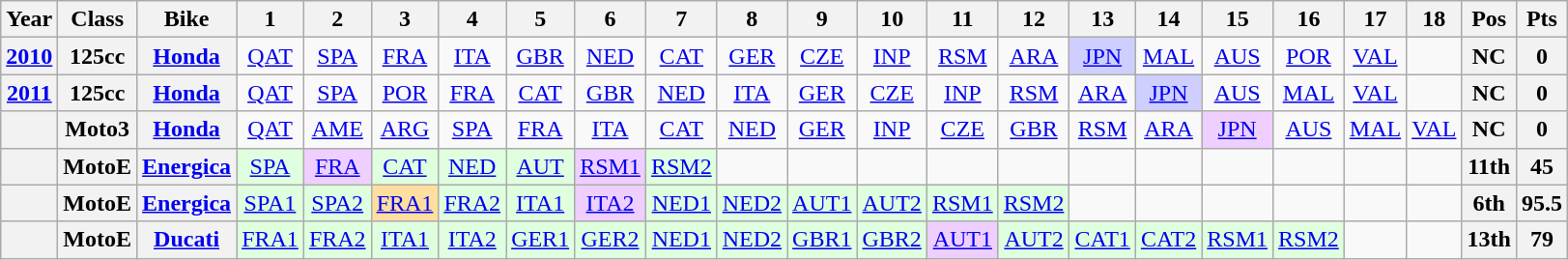<table class="wikitable" style="text-align:center">
<tr>
<th>Year</th>
<th>Class</th>
<th>Bike</th>
<th>1</th>
<th>2</th>
<th>3</th>
<th>4</th>
<th>5</th>
<th>6</th>
<th>7</th>
<th>8</th>
<th>9</th>
<th>10</th>
<th>11</th>
<th>12</th>
<th>13</th>
<th>14</th>
<th>15</th>
<th>16</th>
<th>17</th>
<th>18</th>
<th>Pos</th>
<th>Pts</th>
</tr>
<tr>
<th><a href='#'>2010</a></th>
<th>125cc</th>
<th><a href='#'>Honda</a></th>
<td><a href='#'>QAT</a></td>
<td><a href='#'>SPA</a></td>
<td><a href='#'>FRA</a></td>
<td><a href='#'>ITA</a></td>
<td><a href='#'>GBR</a></td>
<td><a href='#'>NED</a></td>
<td><a href='#'>CAT</a></td>
<td><a href='#'>GER</a></td>
<td><a href='#'>CZE</a></td>
<td><a href='#'>INP</a></td>
<td><a href='#'>RSM</a></td>
<td><a href='#'>ARA</a></td>
<td style="background:#CFCFFF;"><a href='#'>JPN</a><br></td>
<td><a href='#'>MAL</a></td>
<td><a href='#'>AUS</a></td>
<td><a href='#'>POR</a></td>
<td><a href='#'>VAL</a></td>
<td></td>
<th>NC</th>
<th>0</th>
</tr>
<tr>
<th><a href='#'>2011</a></th>
<th>125cc</th>
<th><a href='#'>Honda</a></th>
<td><a href='#'>QAT</a></td>
<td><a href='#'>SPA</a></td>
<td><a href='#'>POR</a></td>
<td><a href='#'>FRA</a></td>
<td><a href='#'>CAT</a></td>
<td><a href='#'>GBR</a></td>
<td><a href='#'>NED</a></td>
<td><a href='#'>ITA</a></td>
<td><a href='#'>GER</a></td>
<td><a href='#'>CZE</a></td>
<td><a href='#'>INP</a></td>
<td><a href='#'>RSM</a></td>
<td><a href='#'>ARA</a></td>
<td style="background:#CFCFFF;"><a href='#'>JPN</a><br></td>
<td><a href='#'>AUS</a></td>
<td><a href='#'>MAL</a></td>
<td><a href='#'>VAL</a></td>
<td></td>
<th>NC</th>
<th>0</th>
</tr>
<tr>
<th></th>
<th>Moto3</th>
<th><a href='#'>Honda</a></th>
<td><a href='#'>QAT</a></td>
<td><a href='#'>AME</a></td>
<td><a href='#'>ARG</a></td>
<td><a href='#'>SPA</a></td>
<td><a href='#'>FRA</a></td>
<td><a href='#'>ITA</a></td>
<td><a href='#'>CAT</a></td>
<td><a href='#'>NED</a></td>
<td><a href='#'>GER</a></td>
<td><a href='#'>INP</a></td>
<td><a href='#'>CZE</a></td>
<td><a href='#'>GBR</a></td>
<td><a href='#'>RSM</a></td>
<td><a href='#'>ARA</a></td>
<td style="background:#efcfff;"><a href='#'>JPN</a><br></td>
<td><a href='#'>AUS</a></td>
<td><a href='#'>MAL</a></td>
<td><a href='#'>VAL</a></td>
<th>NC</th>
<th>0</th>
</tr>
<tr>
<th></th>
<th>MotoE</th>
<th><a href='#'>Energica</a></th>
<td style="background:#dfffdf;"><a href='#'>SPA</a><br></td>
<td style="background:#efcfff;"><a href='#'>FRA</a><br></td>
<td style="background:#dfffdf;"><a href='#'>CAT</a><br></td>
<td style="background:#dfffdf;"><a href='#'>NED</a><br></td>
<td style="background:#dfffdf;"><a href='#'>AUT</a><br></td>
<td style="background:#efcfff;"><a href='#'>RSM1</a><br></td>
<td style="background:#dfffdf;"><a href='#'>RSM2</a><br></td>
<td></td>
<td></td>
<td></td>
<td></td>
<td></td>
<td></td>
<td></td>
<td></td>
<td></td>
<td></td>
<td></td>
<th>11th</th>
<th>45</th>
</tr>
<tr>
<th align="left"></th>
<th align="left">MotoE</th>
<th align="left"><a href='#'>Energica</a></th>
<td style="background:#dfffdf;"><a href='#'>SPA1</a><br></td>
<td style="background:#dfffdf;"><a href='#'>SPA2</a><br></td>
<td style="background:#ffdf9f;"><a href='#'>FRA1</a><br></td>
<td style="background:#dfffdf;"><a href='#'>FRA2</a><br></td>
<td style="background:#dfffdf;"><a href='#'>ITA1</a><br></td>
<td style="background:#efcfff;"><a href='#'>ITA2</a><br></td>
<td style="background:#dfffdf;"><a href='#'>NED1</a><br></td>
<td style="background:#dfffdf;"><a href='#'>NED2</a><br></td>
<td style="background:#dfffdf;"><a href='#'>AUT1</a><br></td>
<td style="background:#dfffdf;"><a href='#'>AUT2</a><br></td>
<td style="background:#dfffdf;"><a href='#'>RSM1</a><br></td>
<td style="background:#dfffdf;"><a href='#'>RSM2</a><br></td>
<td></td>
<td></td>
<td></td>
<td></td>
<td></td>
<td></td>
<th>6th</th>
<th>95.5</th>
</tr>
<tr>
<th align="left"></th>
<th align="left">MotoE</th>
<th align="left"><a href='#'>Ducati</a></th>
<td style="background:#dfffdf;"><a href='#'>FRA1</a><br></td>
<td style="background:#dfffdf;"><a href='#'>FRA2</a><br></td>
<td style="background:#dfffdf;"><a href='#'>ITA1</a><br></td>
<td style="background:#dfffdf;"><a href='#'>ITA2</a><br></td>
<td style="background:#dfffdf;"><a href='#'>GER1</a><br></td>
<td style="background:#dfffdf;"><a href='#'>GER2</a><br></td>
<td style="background:#dfffdf;"><a href='#'>NED1</a><br></td>
<td style="background:#dfffdf;"><a href='#'>NED2</a><br></td>
<td style="background:#dfffdf;"><a href='#'>GBR1</a><br></td>
<td style="background:#dfffdf;"><a href='#'>GBR2</a><br></td>
<td style="background:#efcfff;"><a href='#'>AUT1</a><br></td>
<td style="background:#dfffdf;"><a href='#'>AUT2</a><br></td>
<td style="background:#dfffdf;"><a href='#'>CAT1</a><br></td>
<td style="background:#dfffdf;"><a href='#'>CAT2</a><br></td>
<td style="background:#DFFFDF;"><a href='#'>RSM1</a><br></td>
<td style="background:#DFFFDF;"><a href='#'>RSM2</a><br></td>
<td></td>
<td></td>
<th>13th</th>
<th>79</th>
</tr>
</table>
